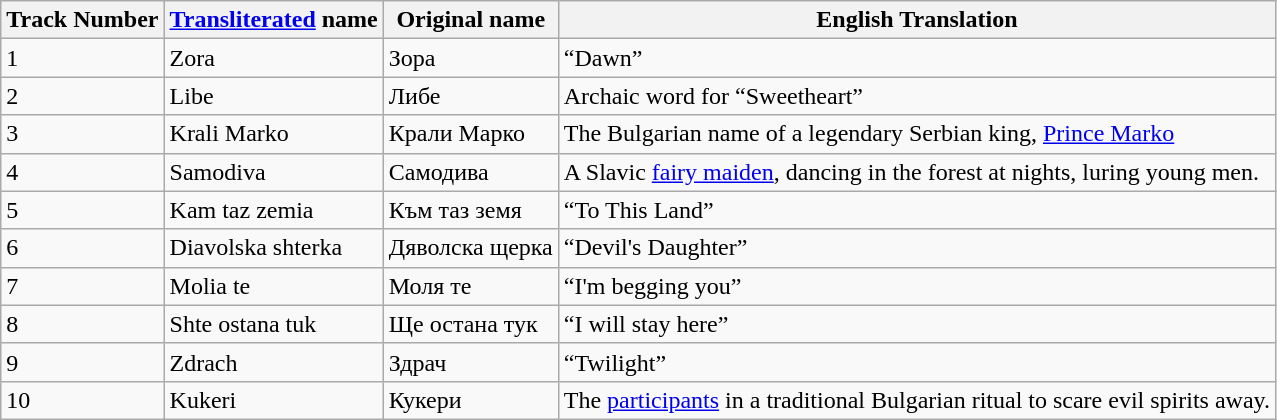<table class="wikitable">
<tr>
<th>Track Number</th>
<th><a href='#'>Transliterated</a> name</th>
<th>Original name</th>
<th>English Translation</th>
</tr>
<tr>
<td>1</td>
<td>Zora</td>
<td>Зора</td>
<td>“Dawn”</td>
</tr>
<tr>
<td>2</td>
<td>Libe</td>
<td>Либе</td>
<td>Archaic word for “Sweetheart”</td>
</tr>
<tr>
<td>3</td>
<td>Krali Marko</td>
<td>Крали Марко</td>
<td>The Bulgarian name of a legendary Serbian king, <a href='#'>Prince Marko</a></td>
</tr>
<tr>
<td>4</td>
<td>Samodiva</td>
<td>Самодива</td>
<td>A Slavic <a href='#'>fairy maiden</a>, dancing in the forest at nights, luring young men.</td>
</tr>
<tr>
<td>5</td>
<td>Kam taz zemia</td>
<td>Към таз земя</td>
<td>“To This Land”</td>
</tr>
<tr>
<td>6</td>
<td>Diavolska shterka</td>
<td>Дяволска щерка</td>
<td>“Devil's Daughter”</td>
</tr>
<tr>
<td>7</td>
<td>Molia te</td>
<td>Моля те</td>
<td>“I'm begging you”</td>
</tr>
<tr>
<td>8</td>
<td>Shte ostana tuk</td>
<td>Ще остана тук</td>
<td>“I will stay here”</td>
</tr>
<tr>
<td>9</td>
<td>Zdrach</td>
<td>Здрач</td>
<td>“Twilight”</td>
</tr>
<tr>
<td>10</td>
<td>Kukeri</td>
<td>Кукери</td>
<td>The <a href='#'>participants</a> in a traditional Bulgarian ritual to scare evil spirits away.</td>
</tr>
</table>
